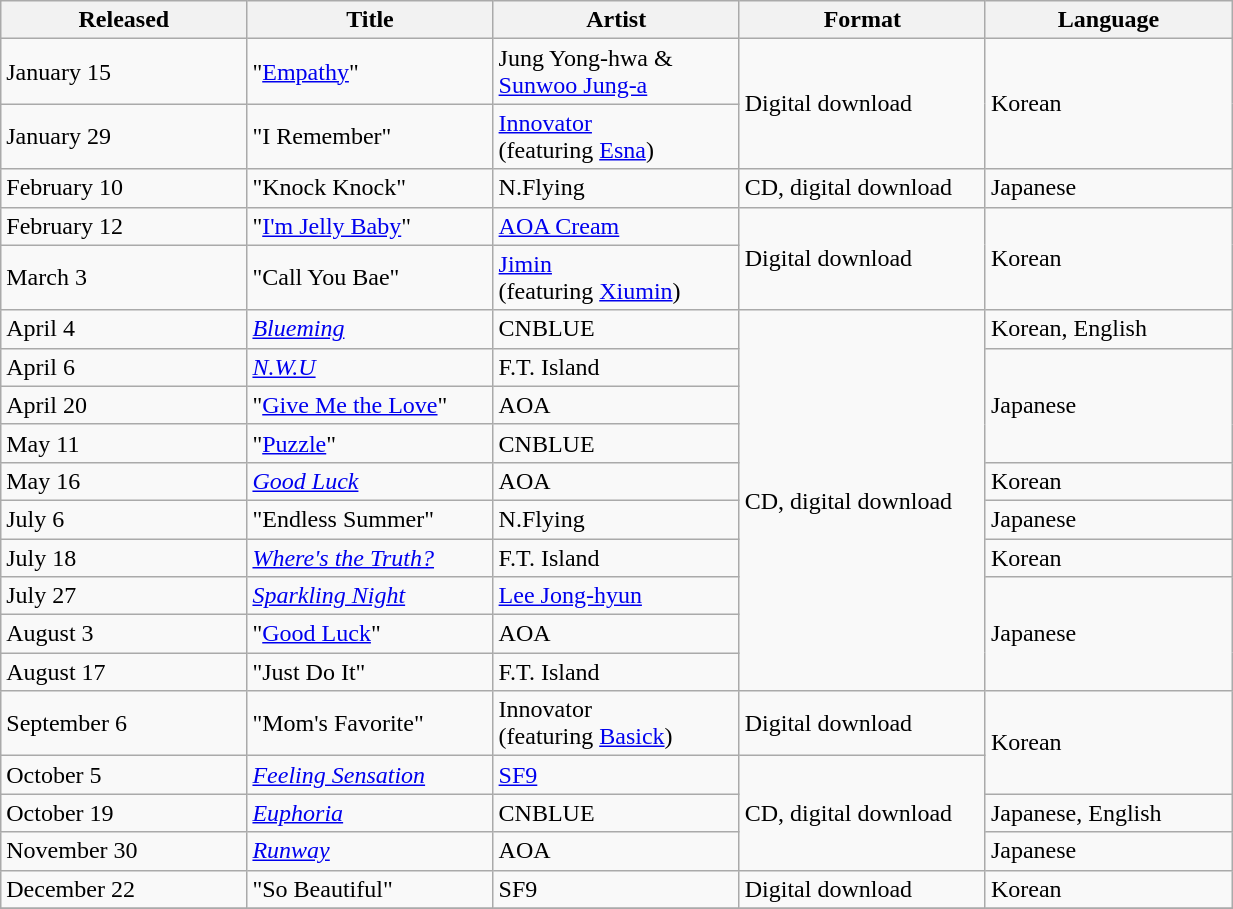<table class="wikitable sortable" align="left center" style="width:65%;">
<tr>
<th style="width:20%;">Released</th>
<th style="width:20%;">Title</th>
<th style="width:20%;">Artist</th>
<th style="width:20%;">Format</th>
<th style="width:20%;">Language</th>
</tr>
<tr>
<td>January 15</td>
<td>"<a href='#'>Empathy</a>"</td>
<td>Jung Yong-hwa & <a href='#'>Sunwoo Jung-a</a></td>
<td rowspan="2">Digital download</td>
<td rowspan="2">Korean</td>
</tr>
<tr>
<td>January 29</td>
<td>"I Remember"</td>
<td><a href='#'>Innovator</a> <br>(featuring <a href='#'>Esna</a>)</td>
</tr>
<tr>
<td>February 10</td>
<td>"Knock Knock"</td>
<td>N.Flying</td>
<td>CD, digital download</td>
<td>Japanese</td>
</tr>
<tr>
<td>February 12</td>
<td>"<a href='#'>I'm Jelly Baby</a>"</td>
<td><a href='#'>AOA Cream</a></td>
<td rowspan="2">Digital download</td>
<td rowspan="2">Korean</td>
</tr>
<tr>
<td>March 3</td>
<td>"Call You Bae"</td>
<td><a href='#'>Jimin</a> <br>(featuring <a href='#'>Xiumin</a>)<br></td>
</tr>
<tr>
<td>April 4</td>
<td><em><a href='#'>Blueming</a></em></td>
<td>CNBLUE</td>
<td rowspan="10">CD, digital download</td>
<td>Korean, English</td>
</tr>
<tr>
<td>April 6</td>
<td><em><a href='#'>N.W.U</a></em></td>
<td>F.T. Island</td>
<td rowspan="3">Japanese</td>
</tr>
<tr>
<td>April 20</td>
<td>"<a href='#'>Give Me the Love</a>"</td>
<td>AOA</td>
</tr>
<tr>
<td>May 11</td>
<td>"<a href='#'>Puzzle</a>"</td>
<td>CNBLUE</td>
</tr>
<tr>
<td>May 16</td>
<td><em><a href='#'>Good Luck</a></em></td>
<td>AOA</td>
<td>Korean</td>
</tr>
<tr>
<td>July 6</td>
<td>"Endless Summer"</td>
<td>N.Flying</td>
<td>Japanese</td>
</tr>
<tr>
<td>July 18</td>
<td><em><a href='#'>Where's the Truth?</a></em></td>
<td>F.T. Island</td>
<td>Korean</td>
</tr>
<tr>
<td>July 27</td>
<td><em><a href='#'>Sparkling Night</a></em></td>
<td><a href='#'>Lee Jong-hyun</a></td>
<td rowspan="3">Japanese</td>
</tr>
<tr>
<td>August 3</td>
<td>"<a href='#'>Good Luck</a>"</td>
<td>AOA</td>
</tr>
<tr>
<td>August 17</td>
<td>"Just Do It"</td>
<td>F.T. Island</td>
</tr>
<tr>
<td>September 6</td>
<td>"Mom's Favorite"</td>
<td>Innovator <br>(featuring <a href='#'>Basick</a>)</td>
<td>Digital download</td>
<td rowspan="2">Korean</td>
</tr>
<tr>
<td>October 5</td>
<td><em><a href='#'>Feeling Sensation</a></em></td>
<td><a href='#'>SF9</a></td>
<td rowspan="3">CD, digital download</td>
</tr>
<tr>
<td>October 19</td>
<td><em><a href='#'>Euphoria</a></em></td>
<td>CNBLUE</td>
<td>Japanese, English</td>
</tr>
<tr>
<td>November 30</td>
<td><em><a href='#'>Runway</a></em></td>
<td>AOA</td>
<td>Japanese</td>
</tr>
<tr>
<td>December 22</td>
<td>"So Beautiful"</td>
<td>SF9</td>
<td>Digital download</td>
<td>Korean</td>
</tr>
<tr>
</tr>
</table>
